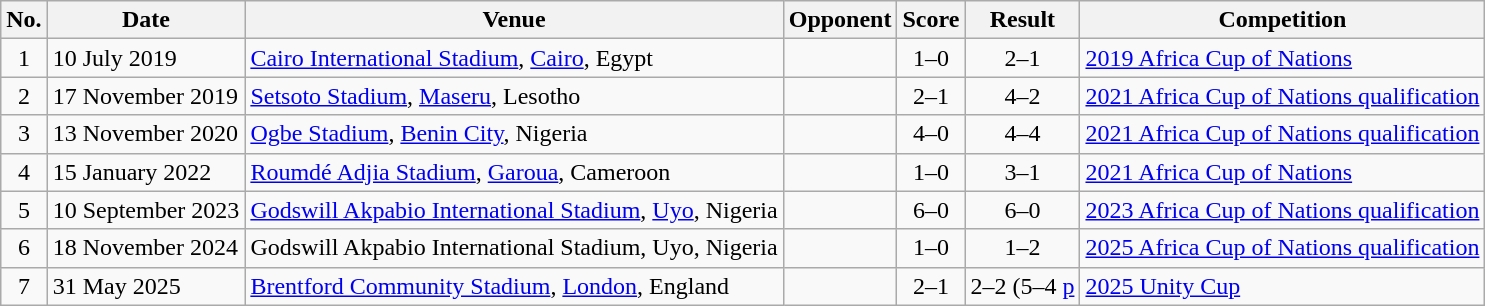<table class="wikitable sortable">
<tr>
<th scope="col">No.</th>
<th scope="col">Date</th>
<th scope="col">Venue</th>
<th scope="col">Opponent</th>
<th scope="col">Score</th>
<th scope="col">Result</th>
<th scope="col">Competition</th>
</tr>
<tr>
<td align="center">1</td>
<td>10 July 2019</td>
<td><a href='#'>Cairo International Stadium</a>, <a href='#'>Cairo</a>, Egypt</td>
<td></td>
<td align="center">1–0</td>
<td align="center">2–1</td>
<td><a href='#'>2019 Africa Cup of Nations</a></td>
</tr>
<tr>
<td align="center">2</td>
<td>17 November 2019</td>
<td><a href='#'>Setsoto Stadium</a>, <a href='#'>Maseru</a>, Lesotho</td>
<td></td>
<td align="center">2–1</td>
<td align="center">4–2</td>
<td><a href='#'>2021 Africa Cup of Nations qualification</a></td>
</tr>
<tr>
<td align="center">3</td>
<td>13 November 2020</td>
<td><a href='#'>Ogbe Stadium</a>, <a href='#'>Benin City</a>, Nigeria</td>
<td></td>
<td align="center">4–0</td>
<td align="center">4–4</td>
<td><a href='#'>2021 Africa Cup of Nations qualification</a></td>
</tr>
<tr>
<td align="center">4</td>
<td>15 January 2022</td>
<td><a href='#'>Roumdé Adjia Stadium</a>, <a href='#'>Garoua</a>, Cameroon</td>
<td></td>
<td align="center">1–0</td>
<td align="center">3–1</td>
<td><a href='#'>2021 Africa Cup of Nations</a></td>
</tr>
<tr>
<td align="center">5</td>
<td>10 September 2023</td>
<td><a href='#'>Godswill Akpabio International Stadium</a>, <a href='#'>Uyo</a>, Nigeria</td>
<td></td>
<td align="center">6–0</td>
<td align="center">6–0</td>
<td><a href='#'>2023 Africa Cup of Nations qualification</a></td>
</tr>
<tr>
<td align="center">6</td>
<td>18 November 2024</td>
<td>Godswill Akpabio International Stadium, Uyo, Nigeria</td>
<td></td>
<td align="center">1–0</td>
<td align="center">1–2</td>
<td><a href='#'>2025 Africa Cup of Nations qualification</a></td>
</tr>
<tr>
<td align="center">7</td>
<td>31 May 2025</td>
<td><a href='#'>Brentford Community Stadium</a>, <a href='#'>London</a>, England</td>
<td></td>
<td align="center">2–1</td>
<td align="center">2–2 (5–4 <a href='#'>p</a></td>
<td><a href='#'>2025 Unity Cup</a></td>
</tr>
</table>
